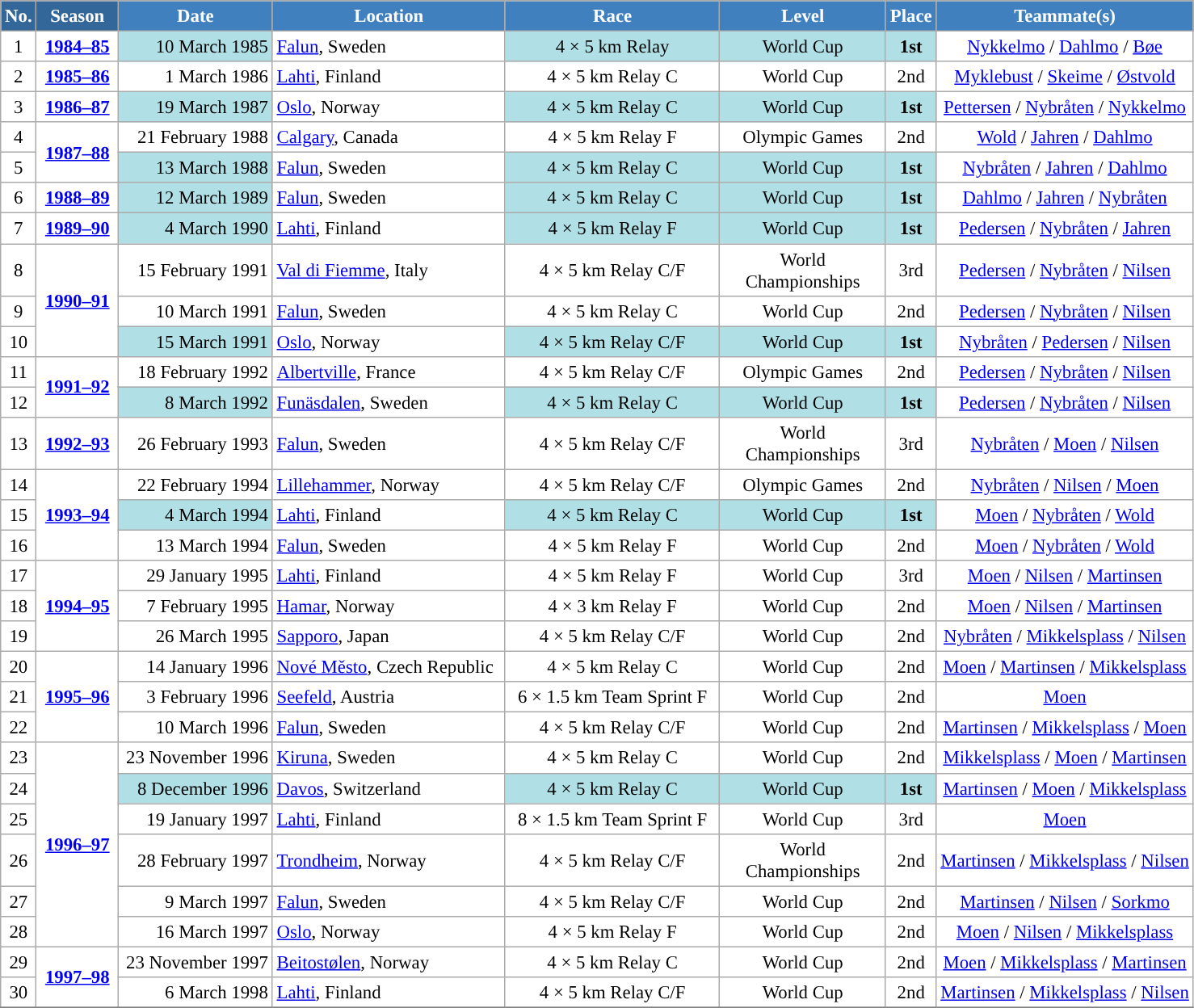<table class="wikitable sortable" style="font-size:95%; text-align:center; border:grey solid 1px; border-collapse:collapse; background:#ffffff;">
<tr style="background:#efefef;">
<th style="background-color:#369; color:white;">No.</th>
<th style="background-color:#369; color:white;">Season</th>
<th style="background-color:#4180be; color:white; width:120px;">Date</th>
<th style="background-color:#4180be; color:white; width:185px;">Location</th>
<th style="background-color:#4180be; color:white; width:170px;">Race</th>
<th style="background-color:#4180be; color:white; width:130px;">Level</th>
<th style="background-color:#4180be; color:white;">Place</th>
<th style="background-color:#4180be; color:white;">Teammate(s)</th>
</tr>
<tr>
<td align=center>1</td>
<td rowspan=1 align=center><strong><a href='#'>1984–85</a></strong></td>
<td bgcolor="#BOEOE6" align=right>10 March 1985</td>
<td align=left> <a href='#'>Falun</a>, Sweden</td>
<td bgcolor="#BOEOE6">4 × 5 km Relay</td>
<td bgcolor="#BOEOE6">World Cup</td>
<td bgcolor="#BOEOE6"><strong>1st</strong></td>
<td><a href='#'>Nykkelmo</a> / <a href='#'>Dahlmo</a> / <a href='#'>Bøe</a></td>
</tr>
<tr>
<td align=center>2</td>
<td rowspan=1 align=center><strong> <a href='#'>1985–86</a> </strong></td>
<td align=right>1 March 1986</td>
<td align=left> <a href='#'>Lahti</a>, Finland</td>
<td>4 × 5 km Relay C</td>
<td>World Cup</td>
<td>2nd</td>
<td><a href='#'>Myklebust</a> / <a href='#'>Skeime</a> / <a href='#'>Østvold</a></td>
</tr>
<tr>
<td align=center>3</td>
<td rowspan=1 align=center><strong><a href='#'>1986–87</a></strong></td>
<td bgcolor="#BOEOE6" align=right>19 March 1987</td>
<td align=left> <a href='#'>Oslo</a>, Norway</td>
<td bgcolor="#BOEOE6">4 × 5 km Relay C</td>
<td bgcolor="#BOEOE6">World Cup</td>
<td bgcolor="#BOEOE6"><strong>1st</strong></td>
<td><a href='#'>Pettersen</a> / <a href='#'>Nybråten</a> / <a href='#'>Nykkelmo</a></td>
</tr>
<tr>
<td align=center>4</td>
<td rowspan=2 align=center><strong> <a href='#'>1987–88</a> </strong></td>
<td align=right>21 February 1988</td>
<td align=left> <a href='#'>Calgary</a>, Canada</td>
<td>4 × 5 km Relay F</td>
<td>Olympic Games</td>
<td>2nd</td>
<td><a href='#'>Wold</a> / <a href='#'>Jahren</a> / <a href='#'>Dahlmo</a></td>
</tr>
<tr>
<td align=center>5</td>
<td bgcolor="#BOEOE6" align=right>13 March 1988</td>
<td align=left> <a href='#'>Falun</a>, Sweden</td>
<td bgcolor="#BOEOE6">4 × 5 km Relay C</td>
<td bgcolor="#BOEOE6">World Cup</td>
<td bgcolor="#BOEOE6"><strong>1st</strong></td>
<td><a href='#'>Nybråten</a> / <a href='#'>Jahren</a> / <a href='#'>Dahlmo</a></td>
</tr>
<tr>
<td align=center>6</td>
<td rowspan=1 align=center><strong><a href='#'>1988–89</a></strong></td>
<td bgcolor="#BOEOE6" align=right>12 March 1989</td>
<td align=left> <a href='#'>Falun</a>, Sweden</td>
<td bgcolor="#BOEOE6">4 × 5 km Relay C</td>
<td bgcolor="#BOEOE6">World Cup</td>
<td bgcolor="#BOEOE6"><strong>1st</strong></td>
<td><a href='#'>Dahlmo</a> / <a href='#'>Jahren</a> / <a href='#'>Nybråten</a></td>
</tr>
<tr>
<td align=center>7</td>
<td rowspan=1 align=center><strong><a href='#'>1989–90</a></strong></td>
<td bgcolor="#BOEOE6" align=right>4 March 1990</td>
<td align=left> <a href='#'>Lahti</a>, Finland</td>
<td bgcolor="#BOEOE6">4 × 5 km Relay F</td>
<td bgcolor="#BOEOE6">World Cup</td>
<td bgcolor="#BOEOE6"><strong>1st</strong></td>
<td><a href='#'>Pedersen</a> / <a href='#'>Nybråten</a> / <a href='#'>Jahren</a></td>
</tr>
<tr>
<td align=center>8</td>
<td rowspan=3 align=center><strong> <a href='#'>1990–91</a> </strong></td>
<td align=right>15 February 1991</td>
<td align=left> <a href='#'>Val di Fiemme</a>, Italy</td>
<td>4 × 5 km Relay C/F</td>
<td>World Championships</td>
<td>3rd</td>
<td><a href='#'>Pedersen</a> / <a href='#'>Nybråten</a> / <a href='#'>Nilsen</a></td>
</tr>
<tr>
<td align=center>9</td>
<td align=right>10 March 1991</td>
<td align=left> <a href='#'>Falun</a>, Sweden</td>
<td>4 × 5 km Relay C</td>
<td>World Cup</td>
<td>2nd</td>
<td><a href='#'>Pedersen</a> / <a href='#'>Nybråten</a> / <a href='#'>Nilsen</a></td>
</tr>
<tr>
<td align=center>10</td>
<td bgcolor="#BOEOE6" align=right>15 March 1991</td>
<td align=left> <a href='#'>Oslo</a>, Norway</td>
<td bgcolor="#BOEOE6">4 × 5 km Relay C/F</td>
<td bgcolor="#BOEOE6">World Cup</td>
<td bgcolor="#BOEOE6"><strong>1st</strong></td>
<td><a href='#'>Nybråten</a> / <a href='#'>Pedersen</a> / <a href='#'>Nilsen</a></td>
</tr>
<tr>
<td align=center>11</td>
<td rowspan=2 align=center><strong> <a href='#'>1991–92</a> </strong></td>
<td align=right>18 February 1992</td>
<td align=left> <a href='#'>Albertville</a>, France</td>
<td>4 × 5 km Relay C/F</td>
<td>Olympic Games</td>
<td>2nd</td>
<td><a href='#'>Pedersen</a> / <a href='#'>Nybråten</a> / <a href='#'>Nilsen</a></td>
</tr>
<tr>
<td align=center>12</td>
<td bgcolor="#BOEOE6" align=right>8 March 1992</td>
<td align=left> <a href='#'>Funäsdalen</a>, Sweden</td>
<td bgcolor="#BOEOE6">4 × 5 km Relay C</td>
<td bgcolor="#BOEOE6">World Cup</td>
<td bgcolor="#BOEOE6"><strong>1st</strong></td>
<td><a href='#'>Pedersen</a> / <a href='#'>Nybråten</a> / <a href='#'>Nilsen</a></td>
</tr>
<tr>
<td align=center>13</td>
<td rowspan=1 align=center><strong> <a href='#'>1992–93</a> </strong></td>
<td align=right>26 February 1993</td>
<td align=left> <a href='#'>Falun</a>, Sweden</td>
<td>4 × 5 km Relay C/F</td>
<td>World Championships</td>
<td>3rd</td>
<td><a href='#'>Nybråten</a> / <a href='#'>Moen</a> / <a href='#'>Nilsen</a></td>
</tr>
<tr>
<td align=center>14</td>
<td rowspan=3 align=center><strong> <a href='#'>1993–94</a> </strong></td>
<td align=right>22 February 1994</td>
<td align=left> <a href='#'>Lillehammer</a>, Norway</td>
<td>4 × 5 km Relay C/F</td>
<td>Olympic Games</td>
<td>2nd</td>
<td><a href='#'>Nybråten</a> / <a href='#'>Nilsen</a> / <a href='#'>Moen</a></td>
</tr>
<tr>
<td align=center>15</td>
<td bgcolor="#BOEOE6" align=right>4 March 1994</td>
<td align=left> <a href='#'>Lahti</a>, Finland</td>
<td bgcolor="#BOEOE6">4 × 5 km Relay C</td>
<td bgcolor="#BOEOE6">World Cup</td>
<td bgcolor="#BOEOE6"><strong>1st</strong></td>
<td><a href='#'>Moen</a> / <a href='#'>Nybråten</a> / <a href='#'>Wold</a></td>
</tr>
<tr>
<td align=center>16</td>
<td align=right>13 March 1994</td>
<td align=left> <a href='#'>Falun</a>, Sweden</td>
<td>4 × 5 km Relay F</td>
<td>World Cup</td>
<td>2nd</td>
<td><a href='#'>Moen</a> / <a href='#'>Nybråten</a> / <a href='#'>Wold</a></td>
</tr>
<tr>
<td align=center>17</td>
<td rowspan=3 align=center><strong> <a href='#'>1994–95</a> </strong></td>
<td align=right>29 January 1995</td>
<td align=left> <a href='#'>Lahti</a>, Finland</td>
<td>4 × 5 km Relay F</td>
<td>World Cup</td>
<td>3rd</td>
<td><a href='#'>Moen</a> / <a href='#'>Nilsen</a> / <a href='#'>Martinsen</a></td>
</tr>
<tr>
<td align=center>18</td>
<td align=right>7 February 1995</td>
<td align=left> <a href='#'>Hamar</a>, Norway</td>
<td>4 × 3 km Relay F</td>
<td>World Cup</td>
<td>2nd</td>
<td><a href='#'>Moen</a> / <a href='#'>Nilsen</a> / <a href='#'>Martinsen</a></td>
</tr>
<tr>
<td align=center>19</td>
<td align=right>26 March 1995</td>
<td align=left> <a href='#'>Sapporo</a>, Japan</td>
<td>4 × 5 km Relay C/F</td>
<td>World Cup</td>
<td>2nd</td>
<td><a href='#'>Nybråten</a> / <a href='#'>Mikkelsplass</a> / <a href='#'>Nilsen</a></td>
</tr>
<tr>
<td align=center>20</td>
<td rowspan=3 align=center><strong> <a href='#'>1995–96</a> </strong></td>
<td align=right>14 January 1996</td>
<td align=left> <a href='#'>Nové Město</a>, Czech Republic</td>
<td>4 × 5 km Relay C</td>
<td>World Cup</td>
<td>2nd</td>
<td><a href='#'>Moen</a> / <a href='#'>Martinsen</a> / <a href='#'>Mikkelsplass</a></td>
</tr>
<tr>
<td align=center>21</td>
<td align=right>3 February 1996</td>
<td align=left> <a href='#'>Seefeld</a>, Austria</td>
<td>6 × 1.5 km Team Sprint F</td>
<td>World Cup</td>
<td>2nd</td>
<td><a href='#'>Moen</a></td>
</tr>
<tr>
<td align=center>22</td>
<td align=right>10 March 1996</td>
<td align=left> <a href='#'>Falun</a>, Sweden</td>
<td>4 × 5 km Relay C/F</td>
<td>World Cup</td>
<td>2nd</td>
<td><a href='#'>Martinsen</a> / <a href='#'>Mikkelsplass</a> / <a href='#'>Moen</a></td>
</tr>
<tr>
<td align=center>23</td>
<td rowspan=6 align=center><strong> <a href='#'>1996–97</a> </strong></td>
<td align=right>23 November 1996</td>
<td align=left> <a href='#'>Kiruna</a>, Sweden</td>
<td>4 × 5 km Relay C</td>
<td>World Cup</td>
<td>2nd</td>
<td><a href='#'>Mikkelsplass</a> / <a href='#'>Moen</a> / <a href='#'>Martinsen</a></td>
</tr>
<tr>
<td align=center>24</td>
<td bgcolor="#BOEOE6" align=right>8 December 1996</td>
<td align=left> <a href='#'>Davos</a>, Switzerland</td>
<td bgcolor="#BOEOE6">4 × 5 km Relay C</td>
<td bgcolor="#BOEOE6">World Cup</td>
<td bgcolor="#BOEOE6"><strong>1st</strong></td>
<td><a href='#'>Martinsen</a> / <a href='#'>Moen</a> / <a href='#'>Mikkelsplass</a></td>
</tr>
<tr>
<td align=center>25</td>
<td align=right>19 January 1997</td>
<td align=left> <a href='#'>Lahti</a>, Finland</td>
<td>8 × 1.5 km Team Sprint F</td>
<td>World Cup</td>
<td>3rd</td>
<td><a href='#'>Moen</a></td>
</tr>
<tr>
<td align=center>26</td>
<td align=right>28 February 1997</td>
<td align=left> <a href='#'>Trondheim</a>, Norway</td>
<td>4 × 5 km Relay C/F</td>
<td>World Championships</td>
<td>2nd</td>
<td><a href='#'>Martinsen</a> / <a href='#'>Mikkelsplass</a> / <a href='#'>Nilsen</a></td>
</tr>
<tr>
<td align=center>27</td>
<td align=right>9 March 1997</td>
<td align=left> <a href='#'>Falun</a>, Sweden</td>
<td>4 × 5 km Relay C/F</td>
<td>World Cup</td>
<td>2nd</td>
<td><a href='#'>Martinsen</a> / <a href='#'>Nilsen</a> / <a href='#'>Sorkmo</a></td>
</tr>
<tr>
<td align=center>28</td>
<td align=right>16 March 1997</td>
<td align=left> <a href='#'>Oslo</a>, Norway</td>
<td>4 × 5 km Relay F</td>
<td>World Cup</td>
<td>2nd</td>
<td><a href='#'>Moen</a> / <a href='#'>Nilsen</a> / <a href='#'>Mikkelsplass</a></td>
</tr>
<tr>
<td align=center>29</td>
<td rowspan=2 align=center><strong> <a href='#'>1997–98</a> </strong></td>
<td align=right>23 November 1997</td>
<td align=left> <a href='#'>Beitostølen</a>, Norway</td>
<td>4 × 5 km Relay C</td>
<td>World Cup</td>
<td>2nd</td>
<td><a href='#'>Moen</a> / <a href='#'>Mikkelsplass</a> / <a href='#'>Martinsen</a></td>
</tr>
<tr>
<td align=center>30</td>
<td align=right>6 March 1998</td>
<td align=left> <a href='#'>Lahti</a>, Finland</td>
<td>4 × 5 km Relay C/F</td>
<td>World Cup</td>
<td>2nd</td>
<td><a href='#'>Martinsen</a> / <a href='#'>Mikkelsplass</a> / <a href='#'>Nilsen</a></td>
</tr>
<tr>
</tr>
</table>
